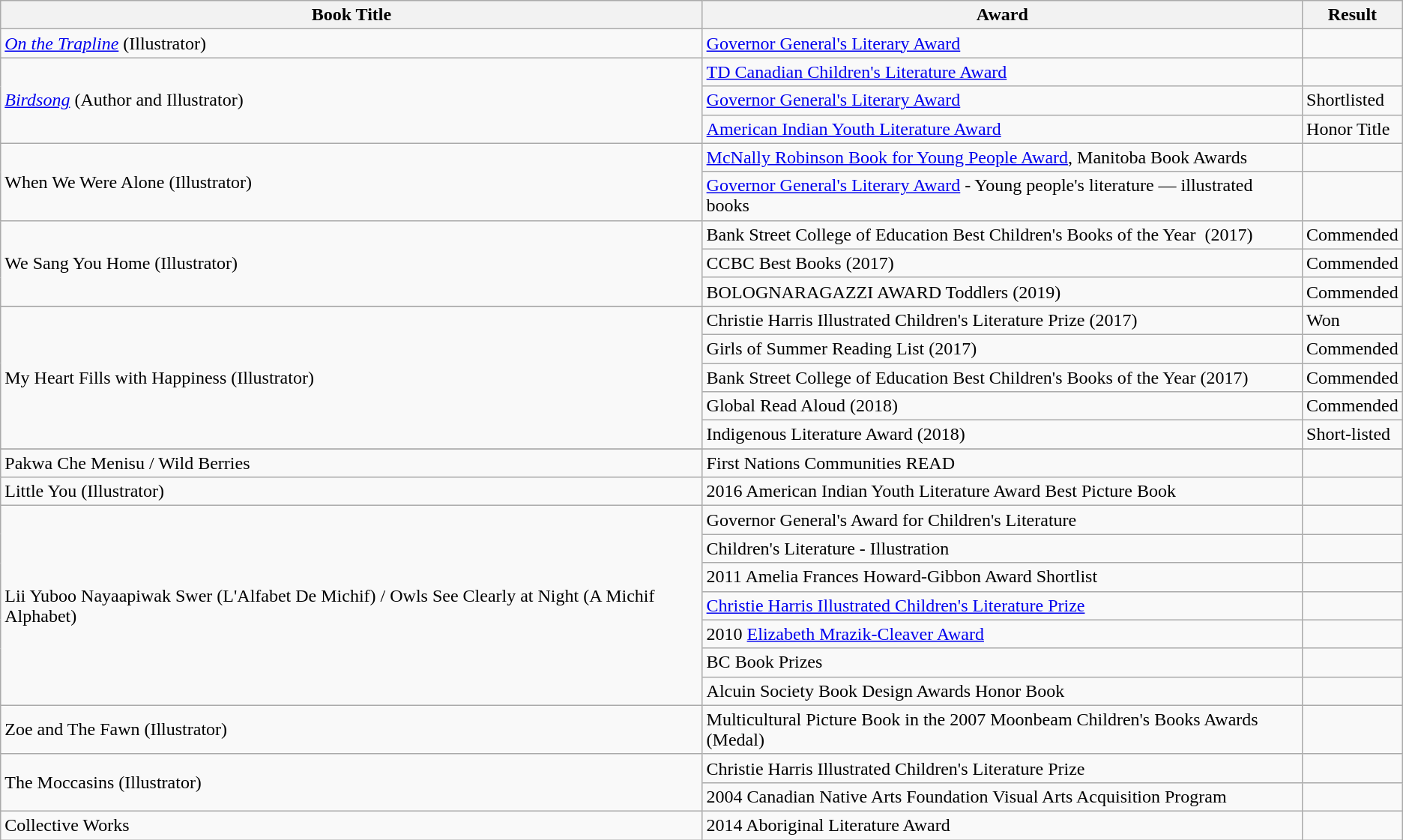<table class="wikitable">
<tr>
<th>Book Title</th>
<th>Award</th>
<th>Result</th>
</tr>
<tr>
<td rowspan="1"><em><a href='#'>On the Trapline</a></em> (Illustrator)</td>
<td><a href='#'>Governor General's Literary Award</a></td>
<td></td>
</tr>
<tr>
<td rowspan="3"><em><a href='#'>Birdsong</a></em> (Author and Illustrator)</td>
<td><a href='#'>TD Canadian Children's Literature Award</a></td>
<td></td>
</tr>
<tr>
<td><a href='#'>Governor General's Literary Award</a></td>
<td>Shortlisted</td>
</tr>
<tr>
<td><a href='#'>American Indian Youth Literature Award</a></td>
<td>Honor Title</td>
</tr>
<tr>
<td rowspan="2">When We Were Alone (Illustrator)</td>
<td><a href='#'>McNally Robinson Book for Young People Award</a>, Manitoba Book Awards</td>
<td></td>
</tr>
<tr>
<td><a href='#'>Governor General's Literary Award</a> - Young people's literature — illustrated books</td>
<td></td>
</tr>
<tr>
<td rowspan="3">We Sang You Home (Illustrator)</td>
<td>Bank Street College of Education Best Children's Books of the Year  (2017)</td>
<td>Commended</td>
</tr>
<tr>
<td>CCBC Best Books (2017)</td>
<td>Commended</td>
</tr>
<tr>
<td>BOLOGNARAGAZZI AWARD Toddlers (2019)</td>
<td>Commended</td>
</tr>
<tr>
</tr>
<tr>
<td rowspan="5">My Heart Fills with Happiness (Illustrator)</td>
<td>Christie Harris Illustrated Children's Literature Prize (2017)</td>
<td>Won</td>
</tr>
<tr>
<td>Girls of Summer Reading List (2017)</td>
<td>Commended</td>
</tr>
<tr>
<td>Bank Street College of Education Best Children's Books of the Year (2017)</td>
<td>Commended</td>
</tr>
<tr>
<td>Global Read Aloud (2018)</td>
<td>Commended</td>
</tr>
<tr>
<td>Indigenous Literature Award (2018)</td>
<td>Short-listed</td>
</tr>
<tr>
</tr>
<tr>
<td>Pakwa Che Menisu / Wild Berries</td>
<td>First Nations Communities READ</td>
<td></td>
</tr>
<tr>
<td>Little You (Illustrator)</td>
<td>2016 American Indian Youth Literature Award Best Picture Book</td>
<td></td>
</tr>
<tr>
<td rowspan="7">Lii Yuboo Nayaapiwak Swer (L'Alfabet De Michif) / Owls See Clearly at Night (A Michif Alphabet)</td>
<td>Governor General's Award for Children's Literature</td>
<td></td>
</tr>
<tr>
<td>Children's Literature - Illustration</td>
<td></td>
</tr>
<tr>
<td>2011 Amelia Frances Howard-Gibbon Award Shortlist</td>
<td></td>
</tr>
<tr>
<td><a href='#'>Christie Harris Illustrated Children's Literature Prize</a></td>
<td></td>
</tr>
<tr>
<td>2010 <a href='#'>Elizabeth Mrazik-Cleaver Award</a></td>
<td></td>
</tr>
<tr>
<td>BC Book Prizes</td>
<td></td>
</tr>
<tr>
<td>Alcuin Society Book Design Awards Honor Book</td>
<td></td>
</tr>
<tr>
<td>Zoe and The Fawn (Illustrator)</td>
<td>Multicultural Picture Book in the 2007 Moonbeam Children's Books Awards (Medal)</td>
<td></td>
</tr>
<tr>
<td rowspan="2">The Moccasins (Illustrator)</td>
<td>Christie Harris Illustrated Children's Literature Prize</td>
<td></td>
</tr>
<tr>
<td>2004 Canadian Native Arts Foundation Visual Arts Acquisition Program</td>
<td></td>
</tr>
<tr>
<td>Collective Works</td>
<td>2014 Aboriginal Literature Award</td>
</tr>
</table>
